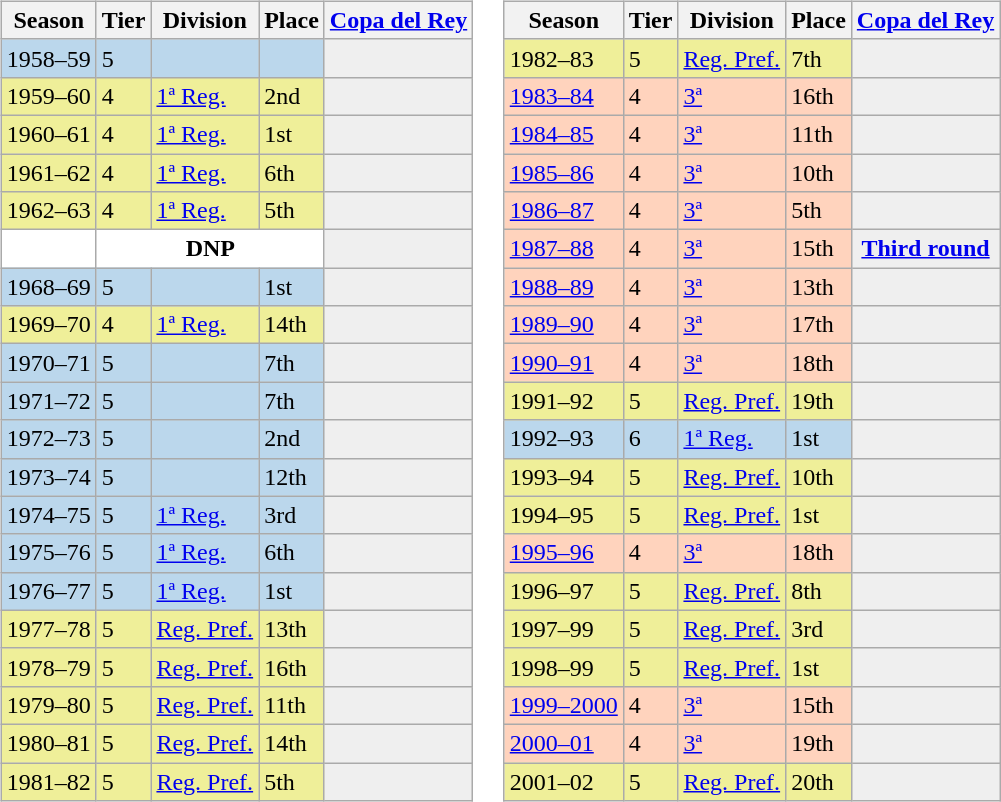<table>
<tr>
<td valign="top" width=0%><br><table class="wikitable">
<tr style="background:#f0f6fa;">
<th>Season</th>
<th>Tier</th>
<th>Division</th>
<th>Place</th>
<th><a href='#'>Copa del Rey</a></th>
</tr>
<tr>
<td style="background:#BBD7EC;">1958–59</td>
<td style="background:#BBD7EC;">5</td>
<td style="background:#BBD7EC;"></td>
<td style="background:#BBD7EC;"></td>
<th style="background:#efefef;"></th>
</tr>
<tr>
<td style="background:#EFEF99;">1959–60</td>
<td style="background:#EFEF99;">4</td>
<td style="background:#EFEF99;"><a href='#'>1ª Reg.</a></td>
<td style="background:#EFEF99;">2nd</td>
<td style="background:#efefef;"></td>
</tr>
<tr>
<td style="background:#EFEF99;">1960–61</td>
<td style="background:#EFEF99;">4</td>
<td style="background:#EFEF99;"><a href='#'>1ª Reg.</a></td>
<td style="background:#EFEF99;">1st</td>
<td style="background:#efefef;"></td>
</tr>
<tr>
<td style="background:#EFEF99;">1961–62</td>
<td style="background:#EFEF99;">4</td>
<td style="background:#EFEF99;"><a href='#'>1ª Reg.</a></td>
<td style="background:#EFEF99;">6th</td>
<td style="background:#efefef;"></td>
</tr>
<tr>
<td style="background:#EFEF99;">1962–63</td>
<td style="background:#EFEF99;">4</td>
<td style="background:#EFEF99;"><a href='#'>1ª Reg.</a></td>
<td style="background:#EFEF99;">5th</td>
<td style="background:#efefef;"></td>
</tr>
<tr>
<td style="background:#FFFFFF;"></td>
<th style="background:#FFFFFF;" colspan="3">DNP</th>
<th style="background:#efefef;"></th>
</tr>
<tr>
<td style="background:#BBD7EC;">1968–69</td>
<td style="background:#BBD7EC;">5</td>
<td style="background:#BBD7EC;"></td>
<td style="background:#BBD7EC;">1st</td>
<th style="background:#efefef;"></th>
</tr>
<tr>
<td style="background:#EFEF99;">1969–70</td>
<td style="background:#EFEF99;">4</td>
<td style="background:#EFEF99;"><a href='#'>1ª Reg.</a></td>
<td style="background:#EFEF99;">14th</td>
<td style="background:#efefef;"></td>
</tr>
<tr>
<td style="background:#BBD7EC;">1970–71</td>
<td style="background:#BBD7EC;">5</td>
<td style="background:#BBD7EC;"></td>
<td style="background:#BBD7EC;">7th</td>
<th style="background:#efefef;"></th>
</tr>
<tr>
<td style="background:#BBD7EC;">1971–72</td>
<td style="background:#BBD7EC;">5</td>
<td style="background:#BBD7EC;"></td>
<td style="background:#BBD7EC;">7th</td>
<th style="background:#efefef;"></th>
</tr>
<tr>
<td style="background:#BBD7EC;">1972–73</td>
<td style="background:#BBD7EC;">5</td>
<td style="background:#BBD7EC;"></td>
<td style="background:#BBD7EC;">2nd</td>
<th style="background:#efefef;"></th>
</tr>
<tr>
<td style="background:#BBD7EC;">1973–74</td>
<td style="background:#BBD7EC;">5</td>
<td style="background:#BBD7EC;"></td>
<td style="background:#BBD7EC;">12th</td>
<th style="background:#efefef;"></th>
</tr>
<tr>
<td style="background:#BBD7EC;">1974–75</td>
<td style="background:#BBD7EC;">5</td>
<td style="background:#BBD7EC;"><a href='#'>1ª Reg.</a></td>
<td style="background:#BBD7EC;">3rd</td>
<th style="background:#efefef;"></th>
</tr>
<tr>
<td style="background:#BBD7EC;">1975–76</td>
<td style="background:#BBD7EC;">5</td>
<td style="background:#BBD7EC;"><a href='#'>1ª Reg.</a></td>
<td style="background:#BBD7EC;">6th</td>
<th style="background:#efefef;"></th>
</tr>
<tr>
<td style="background:#BBD7EC;">1976–77</td>
<td style="background:#BBD7EC;">5</td>
<td style="background:#BBD7EC;"><a href='#'>1ª Reg.</a></td>
<td style="background:#BBD7EC;">1st</td>
<th style="background:#efefef;"></th>
</tr>
<tr>
<td style="background:#EFEF99;">1977–78</td>
<td style="background:#EFEF99;">5</td>
<td style="background:#EFEF99;"><a href='#'>Reg. Pref.</a></td>
<td style="background:#EFEF99;">13th</td>
<td style="background:#efefef;"></td>
</tr>
<tr>
<td style="background:#EFEF99;">1978–79</td>
<td style="background:#EFEF99;">5</td>
<td style="background:#EFEF99;"><a href='#'>Reg. Pref.</a></td>
<td style="background:#EFEF99;">16th</td>
<td style="background:#efefef;"></td>
</tr>
<tr>
<td style="background:#EFEF99;">1979–80</td>
<td style="background:#EFEF99;">5</td>
<td style="background:#EFEF99;"><a href='#'>Reg. Pref.</a></td>
<td style="background:#EFEF99;">11th</td>
<td style="background:#efefef;"></td>
</tr>
<tr>
<td style="background:#EFEF99;">1980–81</td>
<td style="background:#EFEF99;">5</td>
<td style="background:#EFEF99;"><a href='#'>Reg. Pref.</a></td>
<td style="background:#EFEF99;">14th</td>
<td style="background:#efefef;"></td>
</tr>
<tr>
<td style="background:#EFEF99;">1981–82</td>
<td style="background:#EFEF99;">5</td>
<td style="background:#EFEF99;"><a href='#'>Reg. Pref.</a></td>
<td style="background:#EFEF99;">5th</td>
<td style="background:#efefef;"></td>
</tr>
</table>
</td>
<td valign="top" width=0%><br><table class="wikitable">
<tr style="background:#f0f6fa;">
<th>Season</th>
<th>Tier</th>
<th>Division</th>
<th>Place</th>
<th><a href='#'>Copa del Rey</a></th>
</tr>
<tr>
<td style="background:#EFEF99;">1982–83</td>
<td style="background:#EFEF99;">5</td>
<td style="background:#EFEF99;"><a href='#'>Reg. Pref.</a></td>
<td style="background:#EFEF99;">7th</td>
<td style="background:#efefef;"></td>
</tr>
<tr>
<td style="background:#FFD3BD;"><a href='#'>1983–84</a></td>
<td style="background:#FFD3BD;">4</td>
<td style="background:#FFD3BD;"><a href='#'>3ª</a></td>
<td style="background:#FFD3BD;">16th</td>
<th style="background:#efefef;"></th>
</tr>
<tr>
<td style="background:#FFD3BD;"><a href='#'>1984–85</a></td>
<td style="background:#FFD3BD;">4</td>
<td style="background:#FFD3BD;"><a href='#'>3ª</a></td>
<td style="background:#FFD3BD;">11th</td>
<th style="background:#efefef;"></th>
</tr>
<tr>
<td style="background:#FFD3BD;"><a href='#'>1985–86</a></td>
<td style="background:#FFD3BD;">4</td>
<td style="background:#FFD3BD;"><a href='#'>3ª</a></td>
<td style="background:#FFD3BD;">10th</td>
<th style="background:#efefef;"></th>
</tr>
<tr>
<td style="background:#FFD3BD;"><a href='#'>1986–87</a></td>
<td style="background:#FFD3BD;">4</td>
<td style="background:#FFD3BD;"><a href='#'>3ª</a></td>
<td style="background:#FFD3BD;">5th</td>
<th style="background:#efefef;"></th>
</tr>
<tr>
<td style="background:#FFD3BD;"><a href='#'>1987–88</a></td>
<td style="background:#FFD3BD;">4</td>
<td style="background:#FFD3BD;"><a href='#'>3ª</a></td>
<td style="background:#FFD3BD;">15th</td>
<th style="background:#efefef;"><a href='#'>Third round</a></th>
</tr>
<tr>
<td style="background:#FFD3BD;"><a href='#'>1988–89</a></td>
<td style="background:#FFD3BD;">4</td>
<td style="background:#FFD3BD;"><a href='#'>3ª</a></td>
<td style="background:#FFD3BD;">13th</td>
<td style="background:#efefef;"></td>
</tr>
<tr>
<td style="background:#FFD3BD;"><a href='#'>1989–90</a></td>
<td style="background:#FFD3BD;">4</td>
<td style="background:#FFD3BD;"><a href='#'>3ª</a></td>
<td style="background:#FFD3BD;">17th</td>
<td style="background:#efefef;"></td>
</tr>
<tr>
<td style="background:#FFD3BD;"><a href='#'>1990–91</a></td>
<td style="background:#FFD3BD;">4</td>
<td style="background:#FFD3BD;"><a href='#'>3ª</a></td>
<td style="background:#FFD3BD;">18th</td>
<td style="background:#efefef;"></td>
</tr>
<tr>
<td style="background:#EFEF99;">1991–92</td>
<td style="background:#EFEF99;">5</td>
<td style="background:#EFEF99;"><a href='#'>Reg. Pref.</a></td>
<td style="background:#EFEF99;">19th</td>
<td style="background:#efefef;"></td>
</tr>
<tr>
<td style="background:#BBD7EC;">1992–93</td>
<td style="background:#BBD7EC;">6</td>
<td style="background:#BBD7EC;"><a href='#'>1ª Reg.</a></td>
<td style="background:#BBD7EC;">1st</td>
<td style="background:#efefef;"></td>
</tr>
<tr>
<td style="background:#EFEF99;">1993–94</td>
<td style="background:#EFEF99;">5</td>
<td style="background:#EFEF99;"><a href='#'>Reg. Pref.</a></td>
<td style="background:#EFEF99;">10th</td>
<td style="background:#efefef;"></td>
</tr>
<tr>
<td style="background:#EFEF99;">1994–95</td>
<td style="background:#EFEF99;">5</td>
<td style="background:#EFEF99;"><a href='#'>Reg. Pref.</a></td>
<td style="background:#EFEF99;">1st</td>
<td style="background:#efefef;"></td>
</tr>
<tr>
<td style="background:#FFD3BD;"><a href='#'>1995–96</a></td>
<td style="background:#FFD3BD;">4</td>
<td style="background:#FFD3BD;"><a href='#'>3ª</a></td>
<td style="background:#FFD3BD;">18th</td>
<td style="background:#efefef;"></td>
</tr>
<tr>
<td style="background:#EFEF99;">1996–97</td>
<td style="background:#EFEF99;">5</td>
<td style="background:#EFEF99;"><a href='#'>Reg. Pref.</a></td>
<td style="background:#EFEF99;">8th</td>
<td style="background:#efefef;"></td>
</tr>
<tr>
<td style="background:#EFEF99;">1997–99</td>
<td style="background:#EFEF99;">5</td>
<td style="background:#EFEF99;"><a href='#'>Reg. Pref.</a></td>
<td style="background:#EFEF99;">3rd</td>
<td style="background:#efefef;"></td>
</tr>
<tr>
<td style="background:#EFEF99;">1998–99</td>
<td style="background:#EFEF99;">5</td>
<td style="background:#EFEF99;"><a href='#'>Reg. Pref.</a></td>
<td style="background:#EFEF99;">1st</td>
<td style="background:#efefef;"></td>
</tr>
<tr>
<td style="background:#FFD3BD;"><a href='#'>1999–2000</a></td>
<td style="background:#FFD3BD;">4</td>
<td style="background:#FFD3BD;"><a href='#'>3ª</a></td>
<td style="background:#FFD3BD;">15th</td>
<td style="background:#efefef;"></td>
</tr>
<tr>
<td style="background:#FFD3BD;"><a href='#'>2000–01</a></td>
<td style="background:#FFD3BD;">4</td>
<td style="background:#FFD3BD;"><a href='#'>3ª</a></td>
<td style="background:#FFD3BD;">19th</td>
<td style="background:#efefef;"></td>
</tr>
<tr>
<td style="background:#EFEF99;">2001–02</td>
<td style="background:#EFEF99;">5</td>
<td style="background:#EFEF99;"><a href='#'>Reg. Pref.</a></td>
<td style="background:#EFEF99;">20th</td>
<td style="background:#efefef;"></td>
</tr>
</table>
</td>
</tr>
</table>
